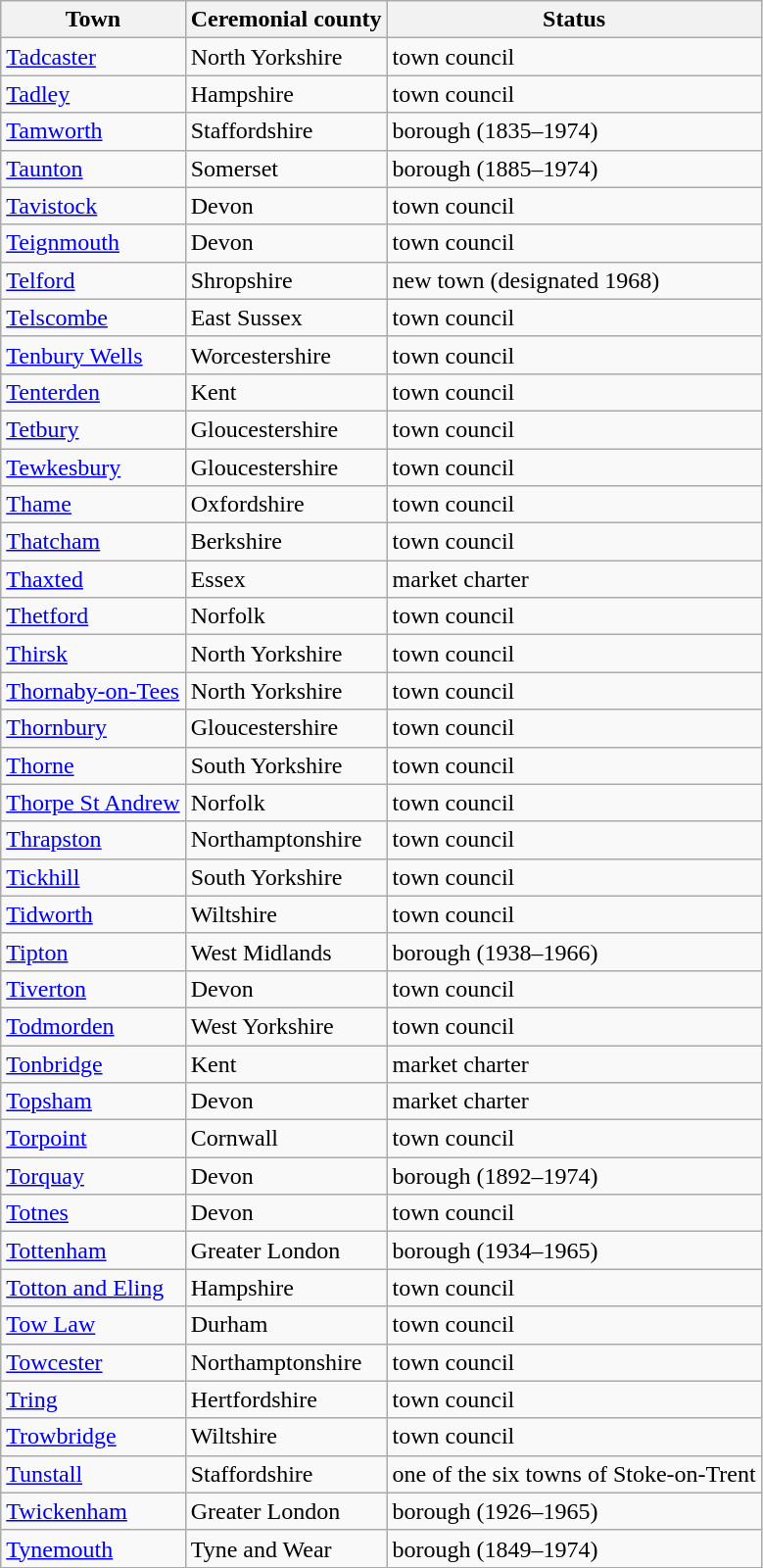<table class="wikitable sortable">
<tr>
<th>Town</th>
<th>Ceremonial county</th>
<th>Status</th>
</tr>
<tr>
<td><a href='#'>Tadcaster</a></td>
<td>North Yorkshire</td>
<td>town council</td>
</tr>
<tr>
<td><a href='#'>Tadley</a></td>
<td>Hampshire</td>
<td>town council</td>
</tr>
<tr>
<td><a href='#'>Tamworth</a></td>
<td>Staffordshire</td>
<td>borough (1835–1974)</td>
</tr>
<tr>
<td><a href='#'>Taunton</a></td>
<td>Somerset</td>
<td>borough (1885–1974)</td>
</tr>
<tr>
<td><a href='#'>Tavistock</a></td>
<td>Devon</td>
<td>town council</td>
</tr>
<tr>
<td><a href='#'>Teignmouth</a></td>
<td>Devon</td>
<td>town council</td>
</tr>
<tr>
<td><a href='#'>Telford</a></td>
<td>Shropshire</td>
<td>new town (designated 1968)</td>
</tr>
<tr>
<td><a href='#'>Telscombe</a></td>
<td>East Sussex</td>
<td>town council</td>
</tr>
<tr>
<td><a href='#'>Tenbury Wells</a></td>
<td>Worcestershire</td>
<td>town council</td>
</tr>
<tr>
<td><a href='#'>Tenterden</a></td>
<td>Kent</td>
<td>town council</td>
</tr>
<tr>
<td><a href='#'>Tetbury</a></td>
<td>Gloucestershire</td>
<td>town council</td>
</tr>
<tr>
<td><a href='#'>Tewkesbury</a></td>
<td>Gloucestershire</td>
<td>town council</td>
</tr>
<tr>
<td><a href='#'>Thame</a></td>
<td>Oxfordshire</td>
<td>town council</td>
</tr>
<tr>
<td><a href='#'>Thatcham</a></td>
<td>Berkshire</td>
<td>town council</td>
</tr>
<tr>
<td><a href='#'>Thaxted</a></td>
<td>Essex</td>
<td>market charter</td>
</tr>
<tr>
<td><a href='#'>Thetford</a></td>
<td>Norfolk</td>
<td>town council</td>
</tr>
<tr>
<td><a href='#'>Thirsk</a></td>
<td>North Yorkshire</td>
<td>town council</td>
</tr>
<tr>
<td><a href='#'>Thornaby-on-Tees</a></td>
<td>North Yorkshire</td>
<td>town council</td>
</tr>
<tr>
<td><a href='#'>Thornbury</a></td>
<td>Gloucestershire</td>
<td>town council</td>
</tr>
<tr>
<td><a href='#'>Thorne</a></td>
<td>South Yorkshire</td>
<td>town council</td>
</tr>
<tr>
<td><a href='#'>Thorpe St Andrew</a></td>
<td>Norfolk</td>
<td>town council</td>
</tr>
<tr>
<td><a href='#'>Thrapston</a></td>
<td>Northamptonshire</td>
<td>town council</td>
</tr>
<tr>
<td><a href='#'>Tickhill</a></td>
<td>South Yorkshire</td>
<td>town council</td>
</tr>
<tr>
<td><a href='#'>Tidworth</a></td>
<td>Wiltshire</td>
<td>town council</td>
</tr>
<tr>
<td><a href='#'>Tipton</a></td>
<td>West Midlands</td>
<td>borough (1938–1966)</td>
</tr>
<tr>
<td><a href='#'>Tiverton</a></td>
<td>Devon</td>
<td>town council</td>
</tr>
<tr>
<td><a href='#'>Todmorden</a></td>
<td>West Yorkshire</td>
<td>town council</td>
</tr>
<tr>
<td><a href='#'>Tonbridge</a></td>
<td>Kent</td>
<td>market charter</td>
</tr>
<tr>
<td><a href='#'>Topsham</a></td>
<td>Devon</td>
<td>market charter</td>
</tr>
<tr>
<td><a href='#'>Torpoint</a></td>
<td>Cornwall</td>
<td>town council</td>
</tr>
<tr>
<td><a href='#'>Torquay</a></td>
<td>Devon</td>
<td>borough (1892–1974)</td>
</tr>
<tr>
<td><a href='#'>Totnes</a></td>
<td>Devon</td>
<td>town council</td>
</tr>
<tr>
<td><a href='#'>Tottenham</a></td>
<td>Greater London</td>
<td>borough (1934–1965)</td>
</tr>
<tr>
<td><a href='#'>Totton and Eling</a></td>
<td>Hampshire</td>
<td>town council</td>
</tr>
<tr>
<td><a href='#'>Tow Law</a></td>
<td>Durham</td>
<td>town council</td>
</tr>
<tr>
<td><a href='#'>Towcester</a></td>
<td>Northamptonshire</td>
<td>town council</td>
</tr>
<tr>
<td><a href='#'>Tring</a></td>
<td>Hertfordshire</td>
<td>town council</td>
</tr>
<tr>
<td><a href='#'>Trowbridge</a></td>
<td>Wiltshire</td>
<td>town council</td>
</tr>
<tr>
<td><a href='#'>Tunstall</a></td>
<td>Staffordshire</td>
<td>one of the six towns of Stoke-on-Trent</td>
</tr>
<tr>
<td><a href='#'>Twickenham</a></td>
<td>Greater London</td>
<td>borough (1926–1965)</td>
</tr>
<tr>
<td><a href='#'>Tynemouth</a></td>
<td>Tyne and Wear</td>
<td>borough (1849–1974)</td>
</tr>
</table>
